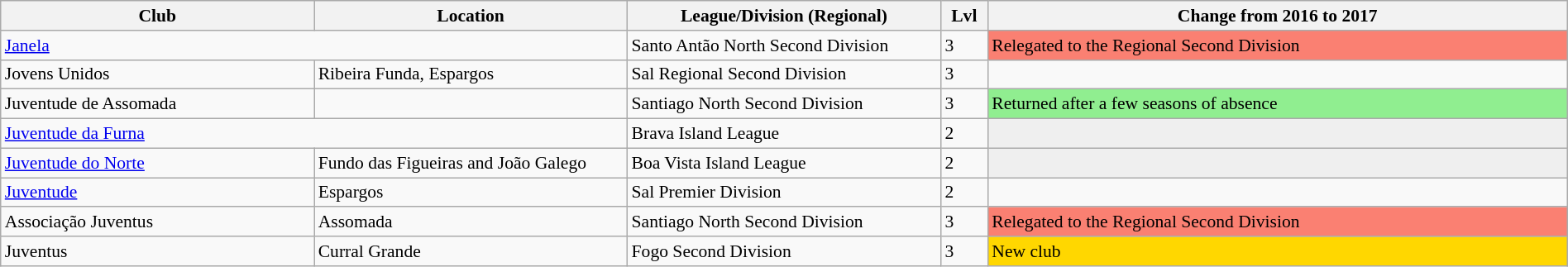<table class="wikitable sortable" width=100% style="font-size:90%">
<tr>
<th width=20%>Club</th>
<th width=20%>Location</th>
<th width=20%>League/Division (Regional)</th>
<th width=3%>Lvl</th>
<th width=37%>Change from 2016 to 2017</th>
</tr>
<tr>
<td colspan="2"><a href='#'>Janela</a></td>
<td>Santo Antão North Second Division</td>
<td>3</td>
<td style="background:salmon">Relegated to the Regional Second Division</td>
</tr>
<tr>
<td>Jovens Unidos</td>
<td>Ribeira Funda, Espargos</td>
<td>Sal Regional Second Division</td>
<td>3</td>
<td></td>
</tr>
<tr>
<td>Juventude de Assomada</td>
<td></td>
<td>Santiago North Second Division</td>
<td>3</td>
<td style="background:lightgreen">Returned after a few seasons of absence</td>
</tr>
<tr>
<td colspan="2"><a href='#'>Juventude da Furna</a></td>
<td>Brava Island League</td>
<td>2</td>
<td bgcolor=#EFEFEF></td>
</tr>
<tr>
<td><a href='#'>Juventude do Norte</a></td>
<td>Fundo das Figueiras and João Galego</td>
<td>Boa Vista Island League</td>
<td>2</td>
<td bgcolor=#EFEFEF></td>
</tr>
<tr>
<td><a href='#'>Juventude</a></td>
<td>Espargos</td>
<td>Sal Premier Division</td>
<td>2</td>
<td></td>
</tr>
<tr>
<td>Associação Juventus</td>
<td>Assomada</td>
<td>Santiago North Second Division</td>
<td>3</td>
<td style="background:salmon">Relegated to the Regional Second Division</td>
</tr>
<tr>
<td>Juventus</td>
<td>Curral Grande</td>
<td>Fogo Second Division</td>
<td>3</td>
<td bgcolor=gold>New club</td>
</tr>
</table>
